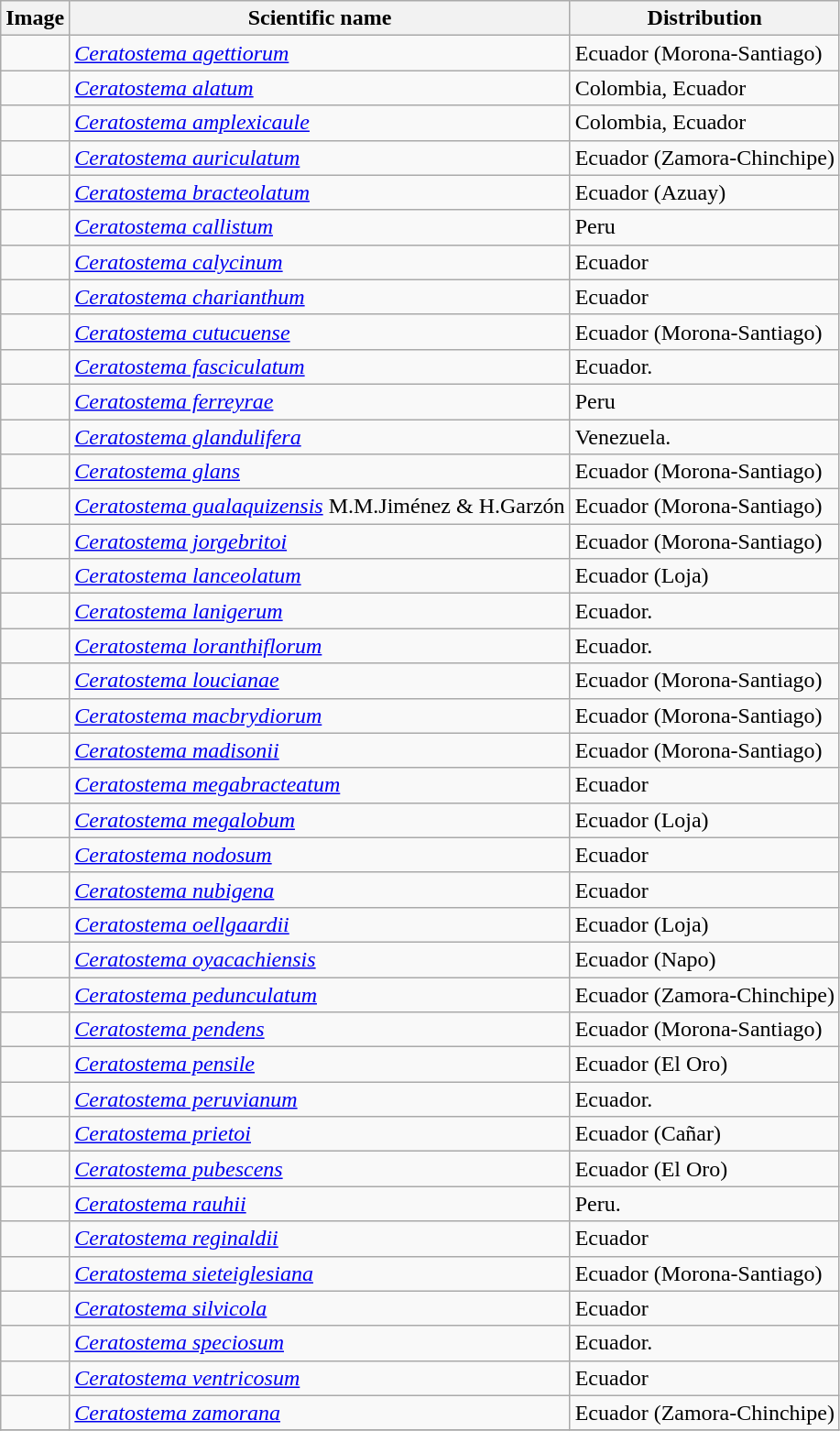<table class="wikitable">
<tr>
<th>Image</th>
<th>Scientific name</th>
<th>Distribution</th>
</tr>
<tr>
<td></td>
<td><em><a href='#'>Ceratostema agettiorum</a></em> </td>
<td>Ecuador (Morona-Santiago)</td>
</tr>
<tr>
<td></td>
<td><em><a href='#'>Ceratostema alatum</a></em> </td>
<td>Colombia, Ecuador</td>
</tr>
<tr>
<td></td>
<td><em><a href='#'>Ceratostema amplexicaule</a></em> </td>
<td>Colombia, Ecuador</td>
</tr>
<tr>
<td></td>
<td><em><a href='#'>Ceratostema auriculatum</a></em> </td>
<td>Ecuador (Zamora-Chinchipe)</td>
</tr>
<tr>
<td></td>
<td><em><a href='#'>Ceratostema bracteolatum</a></em> </td>
<td>Ecuador (Azuay)</td>
</tr>
<tr>
<td></td>
<td><em><a href='#'>Ceratostema callistum</a></em> </td>
<td>Peru</td>
</tr>
<tr>
<td></td>
<td><em><a href='#'>Ceratostema calycinum</a></em> </td>
<td>Ecuador</td>
</tr>
<tr>
<td></td>
<td><em><a href='#'>Ceratostema charianthum</a></em> </td>
<td>Ecuador</td>
</tr>
<tr>
<td></td>
<td><em><a href='#'>Ceratostema cutucuense</a></em> </td>
<td>Ecuador (Morona-Santiago)</td>
</tr>
<tr>
<td></td>
<td><em><a href='#'>Ceratostema fasciculatum</a></em> </td>
<td>Ecuador.</td>
</tr>
<tr>
<td></td>
<td><em><a href='#'>Ceratostema ferreyrae</a></em> </td>
<td>Peru</td>
</tr>
<tr>
<td></td>
<td><em><a href='#'>Ceratostema glandulifera</a></em> </td>
<td>Venezuela.</td>
</tr>
<tr>
<td></td>
<td><em><a href='#'>Ceratostema glans</a></em> </td>
<td>Ecuador (Morona-Santiago)</td>
</tr>
<tr>
<td></td>
<td><em><a href='#'>Ceratostema gualaquizensis</a></em> M.M.Jiménez & H.Garzón</td>
<td>Ecuador (Morona-Santiago)</td>
</tr>
<tr>
<td></td>
<td><em><a href='#'>Ceratostema jorgebritoi</a></em> </td>
<td>Ecuador (Morona-Santiago)</td>
</tr>
<tr>
<td></td>
<td><em><a href='#'>Ceratostema lanceolatum</a></em> </td>
<td>Ecuador (Loja)</td>
</tr>
<tr>
<td></td>
<td><em><a href='#'>Ceratostema lanigerum</a></em> </td>
<td>Ecuador.</td>
</tr>
<tr>
<td></td>
<td><em><a href='#'>Ceratostema loranthiflorum</a></em> </td>
<td>Ecuador.</td>
</tr>
<tr>
<td></td>
<td><em><a href='#'>Ceratostema loucianae</a></em> </td>
<td>Ecuador (Morona-Santiago)</td>
</tr>
<tr>
<td></td>
<td><em><a href='#'>Ceratostema macbrydiorum</a></em> </td>
<td>Ecuador (Morona-Santiago)</td>
</tr>
<tr>
<td></td>
<td><em><a href='#'>Ceratostema madisonii</a></em> </td>
<td>Ecuador (Morona-Santiago)</td>
</tr>
<tr>
<td></td>
<td><em><a href='#'>Ceratostema megabracteatum</a></em> </td>
<td>Ecuador</td>
</tr>
<tr>
<td></td>
<td><em><a href='#'>Ceratostema megalobum</a></em> </td>
<td>Ecuador (Loja)</td>
</tr>
<tr>
<td></td>
<td><em><a href='#'>Ceratostema nodosum</a></em> </td>
<td>Ecuador</td>
</tr>
<tr>
<td></td>
<td><em><a href='#'>Ceratostema nubigena</a></em> </td>
<td>Ecuador</td>
</tr>
<tr>
<td></td>
<td><em><a href='#'>Ceratostema oellgaardii</a></em> </td>
<td>Ecuador (Loja)</td>
</tr>
<tr>
<td></td>
<td><em><a href='#'>Ceratostema oyacachiensis</a></em>  </td>
<td>Ecuador (Napo)</td>
</tr>
<tr>
<td></td>
<td><em><a href='#'>Ceratostema pedunculatum</a></em> </td>
<td>Ecuador (Zamora-Chinchipe)</td>
</tr>
<tr>
<td></td>
<td><em><a href='#'>Ceratostema pendens</a></em>  </td>
<td>Ecuador (Morona-Santiago)</td>
</tr>
<tr>
<td></td>
<td><em><a href='#'>Ceratostema pensile</a></em> </td>
<td>Ecuador (El Oro)</td>
</tr>
<tr>
<td></td>
<td><em><a href='#'>Ceratostema peruvianum</a></em> </td>
<td>Ecuador.</td>
</tr>
<tr>
<td></td>
<td><em><a href='#'>Ceratostema prietoi</a></em> </td>
<td>Ecuador (Cañar)</td>
</tr>
<tr>
<td></td>
<td><em><a href='#'>Ceratostema pubescens</a></em>  </td>
<td>Ecuador (El Oro)</td>
</tr>
<tr>
<td></td>
<td><em><a href='#'>Ceratostema rauhii</a></em> </td>
<td>Peru.</td>
</tr>
<tr>
<td></td>
<td><em><a href='#'>Ceratostema reginaldii</a></em> </td>
<td>Ecuador</td>
</tr>
<tr>
<td></td>
<td><em><a href='#'>Ceratostema sieteiglesiana</a></em> </td>
<td>Ecuador (Morona-Santiago)</td>
</tr>
<tr>
<td></td>
<td><em><a href='#'>Ceratostema silvicola</a></em> </td>
<td>Ecuador</td>
</tr>
<tr>
<td></td>
<td><em><a href='#'>Ceratostema speciosum </a></em> </td>
<td>Ecuador.</td>
</tr>
<tr>
<td></td>
<td><em><a href='#'>Ceratostema ventricosum</a></em> </td>
<td>Ecuador</td>
</tr>
<tr>
<td></td>
<td><em><a href='#'>Ceratostema zamorana</a></em> </td>
<td>Ecuador (Zamora-Chinchipe)</td>
</tr>
<tr>
</tr>
</table>
